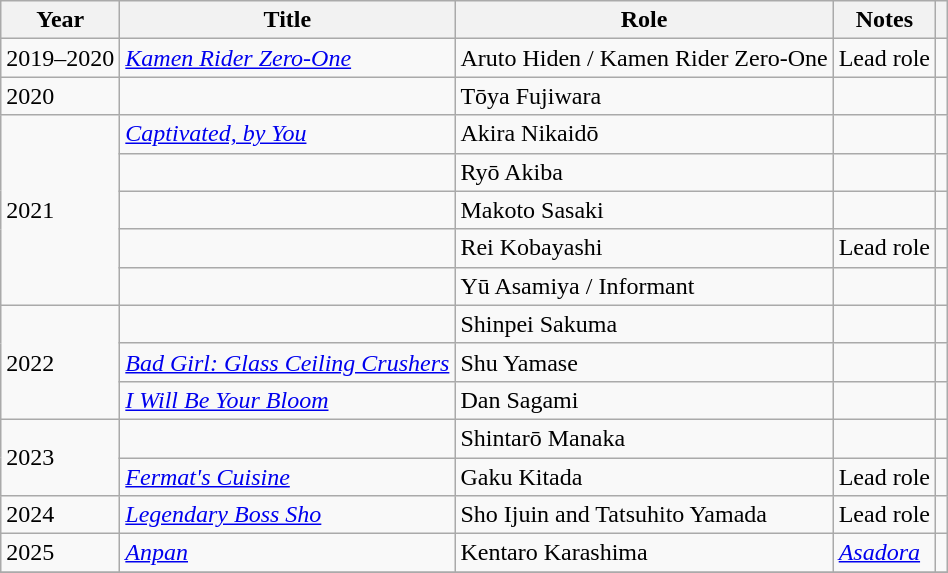<table class="wikitable">
<tr>
<th>Year</th>
<th>Title</th>
<th>Role</th>
<th>Notes</th>
<th></th>
</tr>
<tr>
<td>2019–2020</td>
<td><em><a href='#'>Kamen Rider Zero-One</a></em></td>
<td>Aruto Hiden / Kamen Rider Zero-One</td>
<td>Lead role</td>
<td></td>
</tr>
<tr>
<td>2020</td>
<td><em></em></td>
<td>Tōya Fujiwara</td>
<td></td>
<td></td>
</tr>
<tr>
<td rowspan="5">2021</td>
<td><em><a href='#'>Captivated, by You</a></em></td>
<td>Akira Nikaidō</td>
<td></td>
<td></td>
</tr>
<tr>
<td><em></em></td>
<td>Ryō Akiba</td>
<td></td>
<td></td>
</tr>
<tr>
<td><em></em></td>
<td>Makoto Sasaki</td>
<td></td>
<td></td>
</tr>
<tr>
<td><em></em></td>
<td>Rei Kobayashi</td>
<td>Lead role</td>
<td></td>
</tr>
<tr>
<td><em></em></td>
<td>Yū Asamiya / Informant</td>
<td></td>
<td></td>
</tr>
<tr>
<td rowspan="3">2022</td>
<td><em></em></td>
<td>Shinpei Sakuma</td>
<td></td>
<td></td>
</tr>
<tr>
<td><em><a href='#'>Bad Girl: Glass Ceiling Crushers</a></em></td>
<td>Shu Yamase</td>
<td></td>
<td></td>
</tr>
<tr>
<td><em><a href='#'>I Will Be Your Bloom</a></em></td>
<td>Dan Sagami</td>
<td></td>
<td></td>
</tr>
<tr>
<td rowspan="2">2023</td>
<td><em></em></td>
<td>Shintarō Manaka</td>
<td></td>
<td></td>
</tr>
<tr>
<td><em><a href='#'>Fermat's Cuisine</a></em></td>
<td>Gaku Kitada</td>
<td>Lead role</td>
<td></td>
</tr>
<tr>
<td>2024</td>
<td><em><a href='#'>Legendary Boss Sho</a></em></td>
<td>Sho Ijuin and Tatsuhito Yamada</td>
<td>Lead role</td>
<td></td>
</tr>
<tr>
<td>2025</td>
<td><em><a href='#'>Anpan</a></em></td>
<td>Kentaro Karashima</td>
<td><em><a href='#'>Asadora</a></em></td>
<td></td>
</tr>
<tr>
</tr>
</table>
